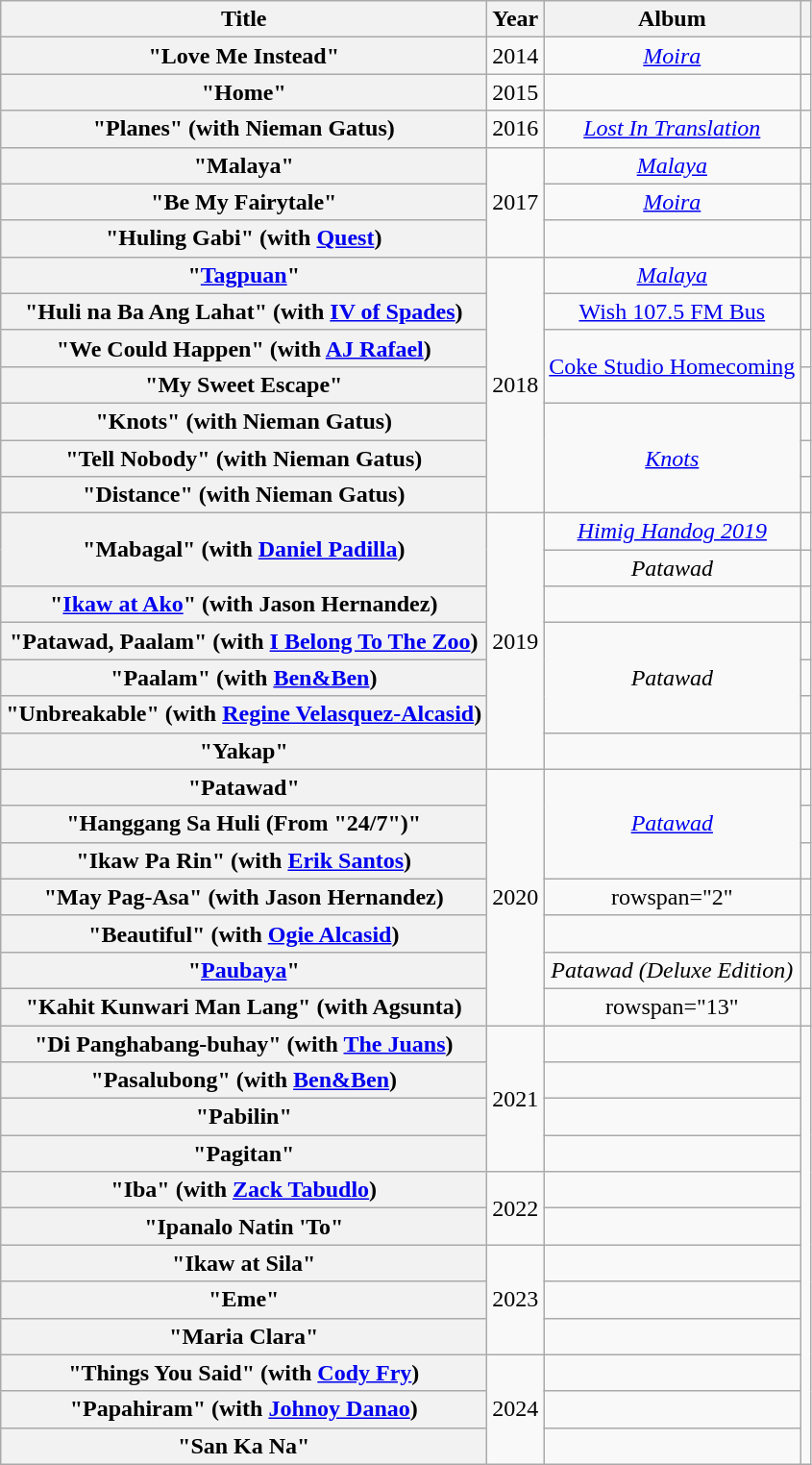<table class="wikitable plainrowheaders" style="text-align:center">
<tr>
<th>Title</th>
<th>Year</th>
<th>Album</th>
<th></th>
</tr>
<tr>
<th scope="row">"Love Me Instead"</th>
<td>2014</td>
<td><em><a href='#'>Moira</a></em></td>
<td></td>
</tr>
<tr>
<th scope="row">"Home"</th>
<td>2015</td>
<td></td>
<td></td>
</tr>
<tr>
<th scope="row">"Planes" <span>(with Nieman Gatus)</span></th>
<td>2016</td>
<td><em><a href='#'>Lost In Translation</a></em></td>
<td></td>
</tr>
<tr>
<th scope="row">"Malaya"</th>
<td rowspan="3">2017</td>
<td><em><a href='#'>Malaya</a></em></td>
<td></td>
</tr>
<tr>
<th scope="row">"Be My Fairytale"</th>
<td><em><a href='#'>Moira</a></em></td>
<td></td>
</tr>
<tr>
<th scope="row">"Huling Gabi" <span>(with <a href='#'>Quest</a>)</span></th>
<td></td>
<td></td>
</tr>
<tr>
<th scope="row">"<a href='#'>Tagpuan</a>"</th>
<td rowspan="7">2018</td>
<td><em><a href='#'>Malaya</a></em></td>
<td></td>
</tr>
<tr>
<th scope="row">"Huli na Ba Ang Lahat" <span>(with <a href='#'>IV of Spades</a>)</span></th>
<td><a href='#'>Wish 107.5 FM Bus</a></td>
<td></td>
</tr>
<tr>
<th scope="row">"We Could Happen" <span>(with <a href='#'>AJ Rafael</a>)</span></th>
<td rowspan="2"><a href='#'>Coke Studio Homecoming</a></td>
<td></td>
</tr>
<tr>
<th scope="row">"My Sweet Escape"</th>
<td></td>
</tr>
<tr>
<th scope="row">"Knots" <span>(with Nieman Gatus)</span></th>
<td rowspan="3"><em><a href='#'>Knots</a></em></td>
<td></td>
</tr>
<tr>
<th scope="row">"Tell Nobody" <span>(with Nieman Gatus)</span></th>
<td></td>
</tr>
<tr>
<th scope="row">"Distance" <span>(with Nieman Gatus)</span></th>
<td></td>
</tr>
<tr>
<th scope="row" rowspan="2">"Mabagal" <span>(with <a href='#'>Daniel Padilla</a>)</span></th>
<td rowspan="7">2019</td>
<td><em><a href='#'>Himig Handog 2019</a></em></td>
<td></td>
</tr>
<tr>
<td><em>Patawad</em></td>
<td></td>
</tr>
<tr>
<th scope="row">"<a href='#'>Ikaw at Ako</a>" <span>(with Jason Hernandez)</span></th>
<td></td>
<td></td>
</tr>
<tr>
<th scope="row">"Patawad, Paalam" <span>(with <a href='#'>I Belong To The Zoo</a>)</span></th>
<td rowspan="3"><em>Patawad</em></td>
<td></td>
</tr>
<tr>
<th scope="row">"Paalam" <span>(with <a href='#'>Ben&Ben</a>)</span></th>
<td></td>
</tr>
<tr>
<th scope="row">"Unbreakable" <span>(with <a href='#'>Regine Velasquez-Alcasid</a>)</span></th>
<td></td>
</tr>
<tr>
<th scope="row">"Yakap"</th>
<td></td>
<td></td>
</tr>
<tr>
<th scope="row">"Patawad"</th>
<td rowspan="7">2020</td>
<td rowspan="3"><em><a href='#'>Patawad</a></em></td>
<td></td>
</tr>
<tr>
<th scope="row">"Hanggang Sa Huli (From "24/7")"</th>
<td></td>
</tr>
<tr>
<th scope="row">"Ikaw Pa Rin" <span>(with <a href='#'>Erik Santos</a>)</span></th>
<td></td>
</tr>
<tr>
<th scope="row">"May Pag-Asa" <span>(with Jason Hernandez)</span></th>
<td>rowspan="2" </td>
<td></td>
</tr>
<tr>
<th scope="row">"Beautiful" <span>(with <a href='#'>Ogie Alcasid</a>)</span></th>
<td></td>
</tr>
<tr>
<th scope="row">"<a href='#'>Paubaya</a>"</th>
<td><em>Patawad (Deluxe Edition)</em></td>
<td></td>
</tr>
<tr>
<th scope="row">"Kahit Kunwari Man Lang" <span>(with Agsunta)</span></th>
<td>rowspan="13" </td>
<td></td>
</tr>
<tr>
<th scope="row">"Di Panghabang-buhay" <span>(with <a href='#'>The Juans</a>)</span></th>
<td rowspan="4">2021</td>
<td></td>
</tr>
<tr>
<th scope="row">"Pasalubong" <span>(with <a href='#'>Ben&Ben</a>)</span></th>
<td></td>
</tr>
<tr>
<th scope="row">"Pabilin"</th>
<td></td>
</tr>
<tr>
<th scope="row">"Pagitan"</th>
<td></td>
</tr>
<tr>
<th scope="row">"Iba" (with <a href='#'>Zack Tabudlo</a>)</th>
<td rowspan="2">2022</td>
<td></td>
</tr>
<tr>
<th scope="row">"Ipanalo Natin 'To"</th>
<td></td>
</tr>
<tr>
<th scope="row">"Ikaw at Sila"</th>
<td rowspan="3">2023</td>
<td></td>
</tr>
<tr>
<th scope="row">"Eme"</th>
<td></td>
</tr>
<tr>
<th scope="row">"Maria Clara"</th>
<td></td>
</tr>
<tr>
<th scope="row">"Things You Said" (with <a href='#'>Cody Fry</a>)</th>
<td rowspan="3">2024</td>
<td></td>
</tr>
<tr>
<th scope="row">"Papahiram" (with <a href='#'>Johnoy Danao</a>)</th>
<td></td>
</tr>
<tr>
<th scope="row">"San Ka Na"</th>
<td></td>
</tr>
</table>
